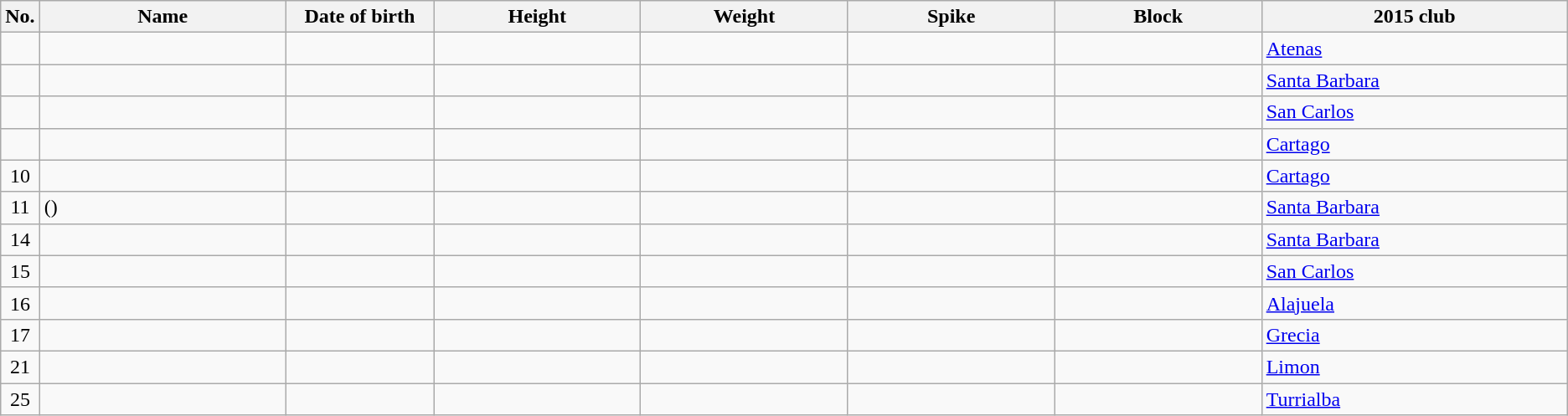<table class="wikitable sortable" style="text-align:center;">
<tr>
<th>No.</th>
<th style="width:12em">Name</th>
<th style="width:7em">Date of birth</th>
<th style="width:10em">Height</th>
<th style="width:10em">Weight</th>
<th style="width:10em">Spike</th>
<th style="width:10em">Block</th>
<th style="width:15em">2015 club</th>
</tr>
<tr>
<td></td>
<td align=left></td>
<td align=right></td>
<td></td>
<td></td>
<td></td>
<td></td>
<td align=left> <a href='#'>Atenas</a></td>
</tr>
<tr>
<td></td>
<td align=left></td>
<td align=right></td>
<td></td>
<td></td>
<td></td>
<td></td>
<td align=left> <a href='#'>Santa Barbara</a></td>
</tr>
<tr>
<td></td>
<td align=left></td>
<td align=right></td>
<td></td>
<td></td>
<td></td>
<td></td>
<td align=left> <a href='#'>San Carlos</a></td>
</tr>
<tr>
<td></td>
<td align=left></td>
<td align=right></td>
<td></td>
<td></td>
<td></td>
<td></td>
<td align=left> <a href='#'>Cartago</a></td>
</tr>
<tr>
<td>10</td>
<td align=left></td>
<td align=right></td>
<td></td>
<td></td>
<td></td>
<td></td>
<td align=left> <a href='#'>Cartago</a></td>
</tr>
<tr>
<td>11</td>
<td align=left> ()</td>
<td align=right></td>
<td></td>
<td></td>
<td></td>
<td></td>
<td align=left> <a href='#'>Santa Barbara</a></td>
</tr>
<tr>
<td>14</td>
<td align=left></td>
<td align=right></td>
<td></td>
<td></td>
<td></td>
<td></td>
<td align=left> <a href='#'>Santa Barbara</a></td>
</tr>
<tr>
<td>15</td>
<td align=left></td>
<td align=right></td>
<td></td>
<td></td>
<td></td>
<td></td>
<td align=left> <a href='#'>San Carlos</a></td>
</tr>
<tr>
<td>16</td>
<td align=left></td>
<td align=right></td>
<td></td>
<td></td>
<td></td>
<td></td>
<td align=left> <a href='#'>Alajuela</a></td>
</tr>
<tr>
<td>17</td>
<td align=left></td>
<td align=right></td>
<td></td>
<td></td>
<td></td>
<td></td>
<td align=left> <a href='#'>Grecia</a></td>
</tr>
<tr>
<td>21</td>
<td align=left></td>
<td align=right></td>
<td></td>
<td></td>
<td></td>
<td></td>
<td align=left> <a href='#'>Limon</a></td>
</tr>
<tr>
<td>25</td>
<td align=left></td>
<td align=right></td>
<td></td>
<td></td>
<td></td>
<td></td>
<td align=left> <a href='#'>Turrialba</a></td>
</tr>
</table>
